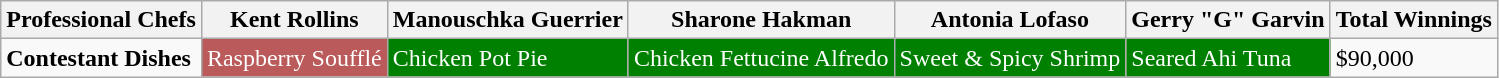<table class="wikitable">
<tr>
<th>Professional Chefs</th>
<th>Kent Rollins</th>
<th>Manouschka Guerrier</th>
<th>Sharone Hakman</th>
<th>Antonia Lofaso</th>
<th>Gerry "G" Garvin</th>
<th>Total Winnings</th>
</tr>
<tr>
<td><strong>Contestant Dishes</strong></td>
<td style="background: #BA5A5A; color: white">Raspberry Soufflé</td>
<td style="background: green; color: white">Chicken Pot Pie</td>
<td style="background: green; color: white">Chicken Fettucine Alfredo</td>
<td style="background: green; color: white">Sweet & Spicy Shrimp</td>
<td style="background: green; color: white">Seared Ahi Tuna</td>
<td>$90,000</td>
</tr>
</table>
